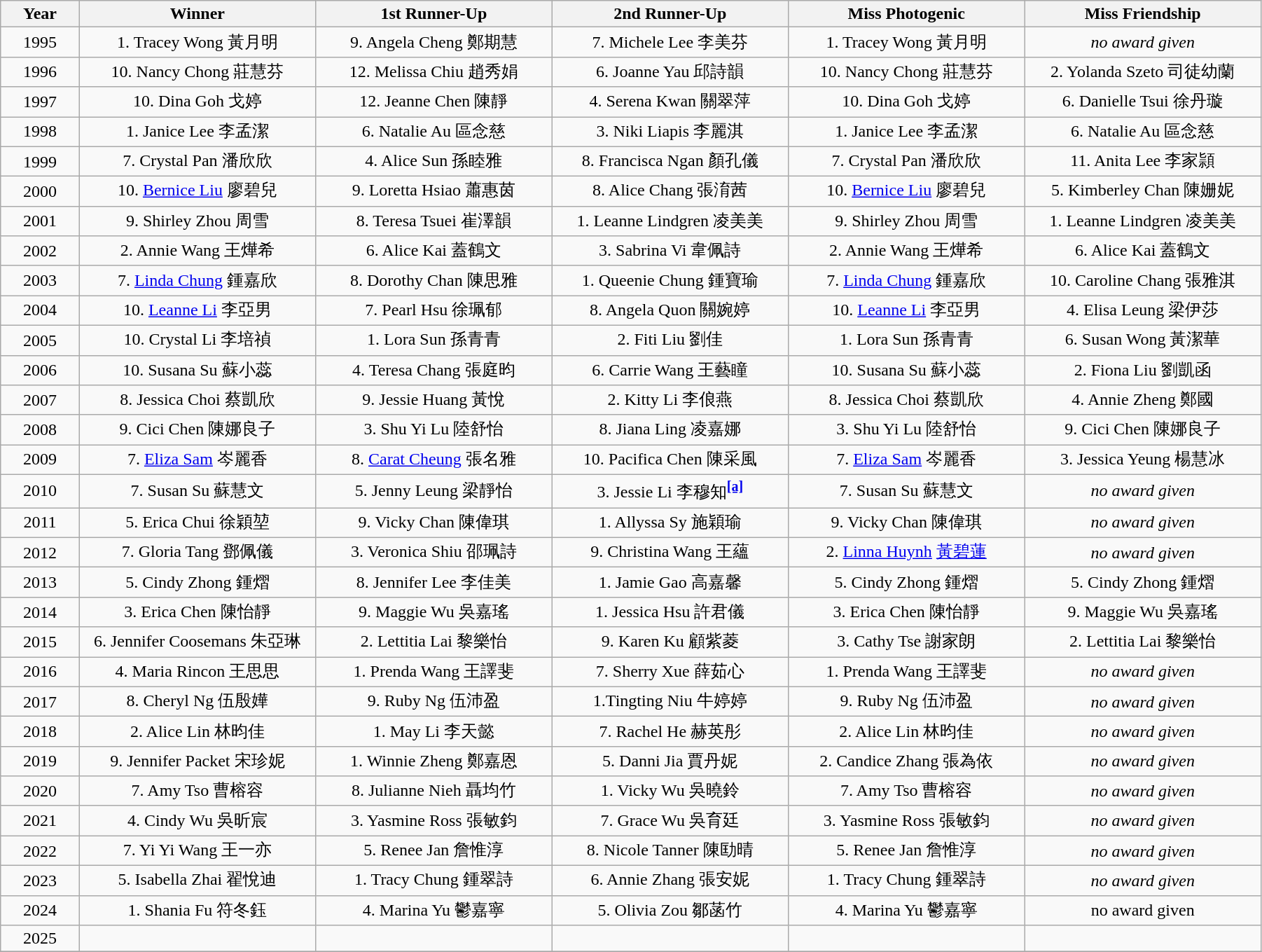<table class="wikitable" style="width:95%;text-align:center">
<tr>
<th width="5%"><strong>Year</strong></th>
<th width="15%"><strong>Winner</strong></th>
<th width="15%"><strong>1st Runner-Up</strong></th>
<th width="15%"><strong>2nd Runner-Up</strong></th>
<th width="15%"><strong>Miss Photogenic</strong></th>
<th width="15%"><strong>Miss Friendship</strong></th>
</tr>
<tr>
<td>1995</td>
<td>1. Tracey Wong 黃月明</td>
<td>9. Angela Cheng 鄭期慧</td>
<td>7. Michele Lee 李美芬</td>
<td>1. Tracey Wong 黃月明</td>
<td><em>no award given</em></td>
</tr>
<tr>
<td>1996</td>
<td>10. Nancy Chong 莊慧芬</td>
<td>12. Melissa Chiu 趙秀娟</td>
<td>6. Joanne Yau 邱詩韻</td>
<td>10. Nancy Chong 莊慧芬</td>
<td>2. Yolanda Szeto 司徒幼蘭</td>
</tr>
<tr>
<td>1997</td>
<td>10. Dina Goh 戈婷</td>
<td>12. Jeanne Chen 陳靜</td>
<td>4. Serena Kwan 關翠萍</td>
<td>10. Dina Goh 戈婷</td>
<td>6. Danielle Tsui 徐丹璇</td>
</tr>
<tr>
<td>1998</td>
<td>1. Janice Lee 李孟潔</td>
<td>6. Natalie Au 區念慈</td>
<td>3. Niki Liapis 李麗淇</td>
<td>1. Janice Lee 李孟潔</td>
<td>6. Natalie Au 區念慈</td>
</tr>
<tr>
<td>1999</td>
<td>7. Crystal Pan 潘欣欣</td>
<td>4. Alice Sun 孫睦雅</td>
<td>8. Francisca Ngan 顏孔儀</td>
<td>7. Crystal Pan 潘欣欣</td>
<td>11. Anita Lee 李家頴</td>
</tr>
<tr>
<td>2000</td>
<td>10. <a href='#'>Bernice Liu</a> 廖碧兒</td>
<td>9. Loretta Hsiao 蕭惠茵</td>
<td>8. Alice Chang 張淯茜</td>
<td>10. <a href='#'>Bernice Liu</a> 廖碧兒</td>
<td>5. Kimberley Chan 陳姗妮</td>
</tr>
<tr>
<td>2001</td>
<td>9. Shirley Zhou 周雪</td>
<td>8. Teresa Tsuei 崔澤韻</td>
<td>1. Leanne Lindgren 凌美美</td>
<td>9. Shirley Zhou 周雪</td>
<td>1. Leanne Lindgren 凌美美</td>
</tr>
<tr>
<td>2002</td>
<td>2. Annie Wang 王燁希</td>
<td>6. Alice Kai 蓋鶴文</td>
<td>3. Sabrina Vi 韋佩詩</td>
<td>2. Annie Wang 王燁希</td>
<td>6. Alice Kai 蓋鶴文</td>
</tr>
<tr>
<td>2003</td>
<td>7. <a href='#'>Linda Chung</a> 鍾嘉欣</td>
<td>8. Dorothy Chan 陳思雅</td>
<td>1. Queenie Chung 鍾寶瑜</td>
<td>7. <a href='#'>Linda Chung</a> 鍾嘉欣</td>
<td>10. Caroline Chang 張雅淇</td>
</tr>
<tr>
<td>2004</td>
<td>10. <a href='#'>Leanne Li</a> 李亞男</td>
<td>7. Pearl Hsu 徐珮郁</td>
<td>8. Angela Quon 關婉婷</td>
<td>10. <a href='#'>Leanne Li</a> 李亞男</td>
<td>4. Elisa Leung 梁伊莎</td>
</tr>
<tr>
<td>2005</td>
<td>10. Crystal Li 李培禎</td>
<td>1. Lora Sun 孫青青</td>
<td>2. Fiti Liu 劉佳</td>
<td>1. Lora Sun 孫青青</td>
<td>6. Susan Wong 黃潔華</td>
</tr>
<tr>
<td>2006</td>
<td>10. Susana Su 蘇小蕊</td>
<td>4. Teresa Chang 張庭昀</td>
<td>6. Carrie Wang 王藝瞳</td>
<td>10. Susana Su 蘇小蕊</td>
<td>2. Fiona Liu 劉凱函</td>
</tr>
<tr>
<td>2007</td>
<td>8. Jessica Choi 蔡凱欣</td>
<td>9. Jessie Huang 黃悅</td>
<td>2. Kitty Li 李俍燕</td>
<td>8. Jessica Choi 蔡凱欣</td>
<td>4. Annie Zheng 鄭國</td>
</tr>
<tr>
<td>2008</td>
<td>9. Cici Chen 陳娜良子</td>
<td>3. Shu Yi Lu 陸舒怡</td>
<td>8. Jiana Ling 凌嘉娜</td>
<td>3. Shu Yi Lu 陸舒怡</td>
<td>9. Cici Chen 陳娜良子</td>
</tr>
<tr>
<td>2009</td>
<td>7. <a href='#'>Eliza Sam</a> 岑麗香</td>
<td>8. <a href='#'>Carat Cheung</a> 張名雅</td>
<td>10. Pacifica Chen 陳采風</td>
<td>7. <a href='#'>Eliza Sam</a> 岑麗香</td>
<td>3. Jessica Yeung 楊慧冰</td>
</tr>
<tr>
<td>2010</td>
<td>7. Susan Su 蘇慧文</td>
<td>5. Jenny Leung 梁靜怡</td>
<td>3. Jessie Li 李穆知<sup><span></span><a href='#'><strong>[a]</strong></a></sup></td>
<td>7. Susan Su 蘇慧文</td>
<td><em>no award given</em></td>
</tr>
<tr>
<td>2011</td>
<td>5. Erica Chui 徐穎堃</td>
<td>9. Vicky Chan 陳偉琪</td>
<td>1. Allyssa Sy 施穎瑜</td>
<td>9. Vicky Chan 陳偉琪</td>
<td><em>no award given</em></td>
</tr>
<tr>
<td>2012</td>
<td>7. Gloria Tang 鄧佩儀</td>
<td>3. Veronica Shiu 邵珮詩</td>
<td>9. Christina Wang 王蘊</td>
<td>2. <a href='#'>Linna Huynh</a> <a href='#'>黃碧蓮</a></td>
<td><em>no award given</em></td>
</tr>
<tr>
<td>2013</td>
<td>5. Cindy Zhong 鍾熠</td>
<td>8. Jennifer Lee 李佳美</td>
<td>1. Jamie Gao 高嘉馨</td>
<td>5. Cindy Zhong 鍾熠</td>
<td>5. Cindy Zhong 鍾熠</td>
</tr>
<tr>
<td>2014</td>
<td>3. Erica Chen 陳怡靜</td>
<td>9. Maggie Wu 吳嘉瑤</td>
<td>1. Jessica Hsu 許君儀</td>
<td>3. Erica Chen 陳怡靜</td>
<td>9. Maggie Wu 吳嘉瑤</td>
</tr>
<tr>
<td>2015</td>
<td>6. Jennifer Coosemans  朱亞琳</td>
<td>2. Lettitia Lai 黎樂怡</td>
<td>9. Karen Ku 顧紫菱</td>
<td>3. Cathy Tse 謝家朗</td>
<td>2. Lettitia Lai 黎樂怡</td>
</tr>
<tr>
<td>2016</td>
<td>4. Maria Rincon 王思思</td>
<td>1. Prenda Wang 王譯斐</td>
<td>7. Sherry Xue 薛茹心</td>
<td>1. Prenda Wang 王譯斐</td>
<td><em>no award given</em></td>
</tr>
<tr>
<td>2017</td>
<td>8. Cheryl Ng 伍殷嬅</td>
<td>9. Ruby Ng 伍沛盈</td>
<td>1.Tingting Niu 牛婷婷</td>
<td>9. Ruby Ng 伍沛盈</td>
<td><em>no award given</em></td>
</tr>
<tr>
<td>2018</td>
<td>2. Alice Lin 林昀佳</td>
<td>1. May Li 李天懿</td>
<td>7. Rachel He 赫英彤</td>
<td>2. Alice Lin 林昀佳</td>
<td><em>no award given</em></td>
</tr>
<tr>
<td>2019</td>
<td>9. Jennifer Packet 宋珍妮</td>
<td>1. Winnie Zheng 鄭嘉恩</td>
<td>5. Danni Jia 賈丹妮</td>
<td>2. Candice Zhang 張為依</td>
<td><em>no award given</em></td>
</tr>
<tr>
<td>2020</td>
<td>7. Amy Tso 曹榕容</td>
<td>8. Julianne Nieh 聶均竹</td>
<td>1. Vicky Wu 吳曉鈴</td>
<td>7. Amy Tso 曹榕容</td>
<td><em>no award given</em></td>
</tr>
<tr>
<td>2021</td>
<td>4. Cindy Wu 吳昕宸</td>
<td>3. Yasmine Ross 張敏鈞</td>
<td>7. Grace Wu 吳育廷</td>
<td>3. Yasmine Ross 張敏鈞</td>
<td><em>no award given</em></td>
</tr>
<tr>
<td>2022</td>
<td>7. Yi Yi Wang 王一亦</td>
<td>5. Renee Jan 詹惟淳</td>
<td>8. Nicole Tanner 陳劻晴</td>
<td>5. Renee Jan 詹惟淳</td>
<td><em>no award given</em></td>
</tr>
<tr>
<td>2023</td>
<td>5. Isabella Zhai 翟悅迪</td>
<td>1. Tracy Chung 鍾翠詩</td>
<td>6. Annie Zhang 張安妮</td>
<td>1. Tracy Chung 鍾翠詩</td>
<td><em>no award given</em></td>
</tr>
<tr>
<td>2024</td>
<td>1. Shania Fu 符冬鈺</td>
<td>4. Marina Yu 鬱嘉寧</td>
<td>5. Olivia Zou 鄒菡竹</td>
<td>4. Marina Yu 鬱嘉寧</td>
<td>no award given</td>
</tr>
<tr>
<td>2025</td>
<td></td>
<td></td>
<td></td>
<td></td>
<td></td>
</tr>
<tr>
</tr>
</table>
